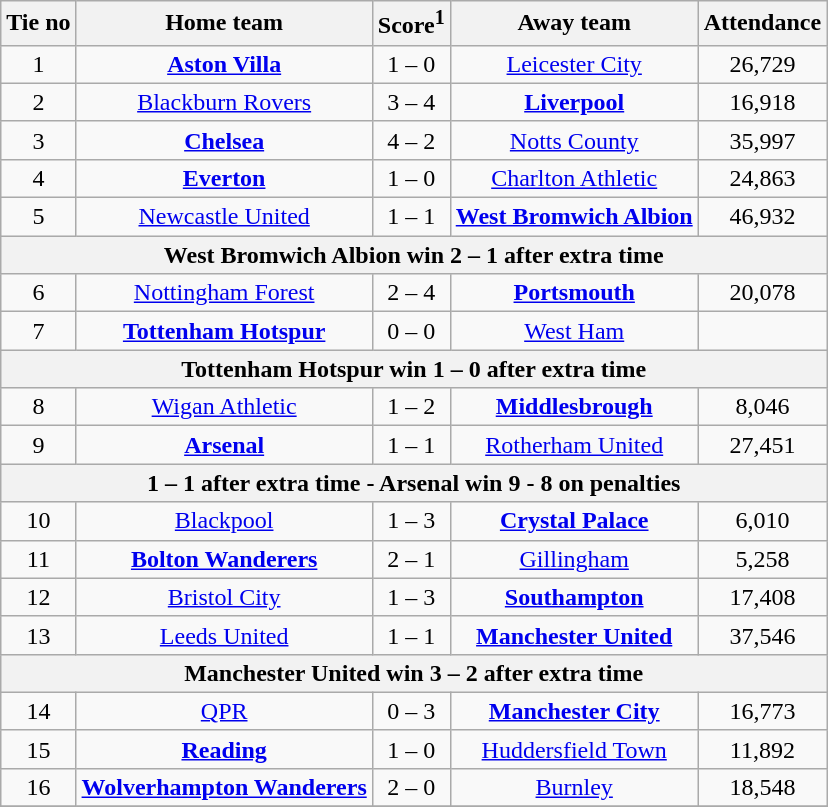<table class="wikitable" style="text-align: center">
<tr>
<th>Tie no</th>
<th>Home team</th>
<th>Score<sup>1</sup></th>
<th>Away team</th>
<th>Attendance</th>
</tr>
<tr>
<td>1</td>
<td><strong><a href='#'>Aston Villa</a></strong></td>
<td>1 – 0</td>
<td><a href='#'>Leicester City</a></td>
<td>26,729</td>
</tr>
<tr>
<td>2</td>
<td><a href='#'>Blackburn Rovers</a></td>
<td>3 – 4</td>
<td><strong><a href='#'>Liverpool</a></strong></td>
<td>16,918</td>
</tr>
<tr>
<td>3</td>
<td><strong><a href='#'>Chelsea</a></strong></td>
<td>4 – 2</td>
<td><a href='#'>Notts County</a></td>
<td>35,997</td>
</tr>
<tr>
<td>4</td>
<td><strong><a href='#'>Everton</a></strong></td>
<td>1 – 0</td>
<td><a href='#'>Charlton Athletic</a></td>
<td>24,863</td>
</tr>
<tr>
<td>5</td>
<td><a href='#'>Newcastle United</a></td>
<td>1 – 1</td>
<td><strong><a href='#'>West Bromwich Albion</a></strong></td>
<td>46,932</td>
</tr>
<tr>
<th colspan="5">West Bromwich Albion win 2 – 1 after extra time</th>
</tr>
<tr>
<td>6</td>
<td><a href='#'>Nottingham Forest</a></td>
<td>2 – 4</td>
<td><strong><a href='#'>Portsmouth</a></strong></td>
<td>20,078</td>
</tr>
<tr>
<td>7</td>
<td><strong><a href='#'>Tottenham Hotspur</a></strong></td>
<td>0 – 0</td>
<td><a href='#'>West Ham</a></td>
<td></td>
</tr>
<tr>
<th colspan="5">Tottenham Hotspur win 1 – 0 after extra time</th>
</tr>
<tr>
<td>8</td>
<td><a href='#'>Wigan Athletic</a></td>
<td>1 – 2</td>
<td><strong><a href='#'>Middlesbrough</a></strong></td>
<td>8,046</td>
</tr>
<tr>
<td>9</td>
<td><strong><a href='#'>Arsenal</a></strong></td>
<td>1 – 1</td>
<td><a href='#'>Rotherham United</a></td>
<td>27,451</td>
</tr>
<tr>
<th colspan="5">1 – 1 after extra time - Arsenal win 9 - 8 on penalties</th>
</tr>
<tr>
<td>10</td>
<td><a href='#'>Blackpool</a></td>
<td>1 – 3</td>
<td><strong><a href='#'>Crystal Palace</a></strong></td>
<td>6,010</td>
</tr>
<tr>
<td>11</td>
<td><strong><a href='#'>Bolton Wanderers</a></strong></td>
<td>2 – 1</td>
<td><a href='#'>Gillingham</a></td>
<td>5,258</td>
</tr>
<tr>
<td>12</td>
<td><a href='#'>Bristol City</a></td>
<td>1 – 3</td>
<td><strong><a href='#'>Southampton</a></strong></td>
<td>17,408</td>
</tr>
<tr>
<td>13</td>
<td><a href='#'>Leeds United</a></td>
<td>1 – 1</td>
<td><strong><a href='#'>Manchester United</a></strong></td>
<td>37,546</td>
</tr>
<tr>
<th colspan="5">Manchester United win 3 – 2 after extra time</th>
</tr>
<tr>
<td>14</td>
<td><a href='#'>QPR</a></td>
<td>0 – 3</td>
<td><strong><a href='#'>Manchester City</a></strong></td>
<td>16,773</td>
</tr>
<tr>
<td>15</td>
<td><strong><a href='#'>Reading</a></strong></td>
<td>1 – 0</td>
<td><a href='#'>Huddersfield Town</a></td>
<td>11,892</td>
</tr>
<tr>
<td>16</td>
<td><strong><a href='#'>Wolverhampton Wanderers</a></strong></td>
<td>2 – 0</td>
<td><a href='#'>Burnley</a></td>
<td>18,548</td>
</tr>
<tr>
</tr>
</table>
